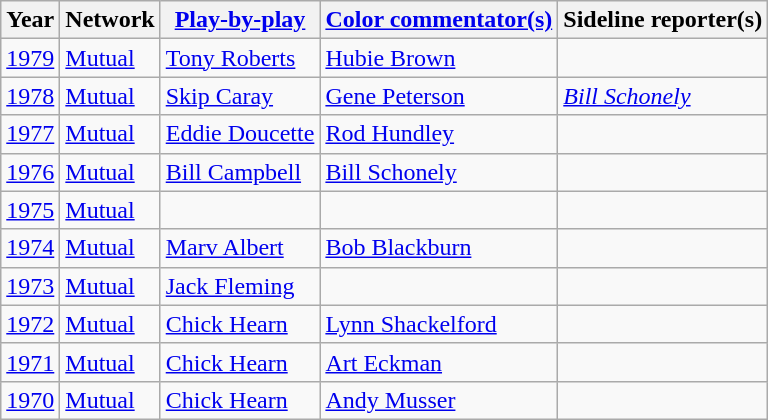<table class=wikitable>
<tr>
<th>Year</th>
<th>Network</th>
<th><a href='#'>Play-by-play</a></th>
<th><a href='#'>Color commentator(s)</a></th>
<th>Sideline reporter(s)</th>
</tr>
<tr>
<td><a href='#'>1979</a></td>
<td><a href='#'>Mutual</a></td>
<td><a href='#'>Tony Roberts</a></td>
<td><a href='#'>Hubie Brown</a></td>
<td></td>
</tr>
<tr>
<td><a href='#'>1978</a></td>
<td><a href='#'>Mutual</a></td>
<td><a href='#'>Skip Caray</a></td>
<td><a href='#'>Gene Peterson</a></td>
<td><em><a href='#'>Bill Schonely</a></em></td>
</tr>
<tr>
<td><a href='#'>1977</a></td>
<td><a href='#'>Mutual</a></td>
<td><a href='#'>Eddie Doucette</a></td>
<td><a href='#'>Rod Hundley</a></td>
<td></td>
</tr>
<tr>
<td><a href='#'>1976</a></td>
<td><a href='#'>Mutual</a></td>
<td><a href='#'>Bill Campbell</a></td>
<td><a href='#'>Bill Schonely</a></td>
<td></td>
</tr>
<tr>
<td><a href='#'>1975</a></td>
<td><a href='#'>Mutual</a></td>
<td></td>
<td></td>
<td></td>
</tr>
<tr>
<td><a href='#'>1974</a></td>
<td><a href='#'>Mutual</a></td>
<td><a href='#'>Marv Albert</a></td>
<td><a href='#'>Bob Blackburn</a></td>
<td></td>
</tr>
<tr>
<td><a href='#'>1973</a></td>
<td><a href='#'>Mutual</a></td>
<td><a href='#'>Jack Fleming</a></td>
<td></td>
<td></td>
</tr>
<tr>
<td><a href='#'>1972</a></td>
<td><a href='#'>Mutual</a></td>
<td><a href='#'>Chick Hearn</a></td>
<td><a href='#'>Lynn Shackelford</a></td>
<td></td>
</tr>
<tr>
<td><a href='#'>1971</a></td>
<td><a href='#'>Mutual</a></td>
<td><a href='#'>Chick Hearn</a></td>
<td><a href='#'>Art Eckman</a></td>
<td></td>
</tr>
<tr>
<td><a href='#'>1970</a></td>
<td><a href='#'>Mutual</a></td>
<td><a href='#'>Chick Hearn</a></td>
<td><a href='#'>Andy Musser</a></td>
<td></td>
</tr>
</table>
